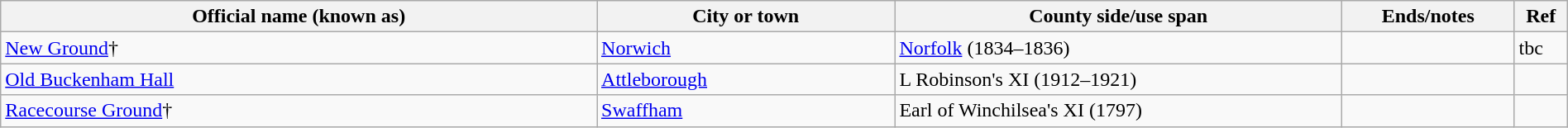<table class="wikitable" style="width:100%;">
<tr>
<th style="width:20%;">Official name (known as)</th>
<th style="width:10%;">City or town</th>
<th style="width:15%;">County side/use span</th>
<th width=5%>Ends/notes</th>
<th width=1%>Ref</th>
</tr>
<tr>
<td><a href='#'>New Ground</a>†</td>
<td><a href='#'>Norwich</a></td>
<td><a href='#'>Norfolk</a> (1834–1836)</td>
<td></td>
<td>tbc</td>
</tr>
<tr>
<td><a href='#'>Old Buckenham Hall</a></td>
<td><a href='#'>Attleborough</a></td>
<td>L Robinson's XI (1912–1921)</td>
<td></td>
<td></td>
</tr>
<tr>
<td><a href='#'>Racecourse Ground</a>†</td>
<td><a href='#'>Swaffham</a></td>
<td>Earl of Winchilsea's XI (1797)</td>
<td></td>
<td></td>
</tr>
</table>
